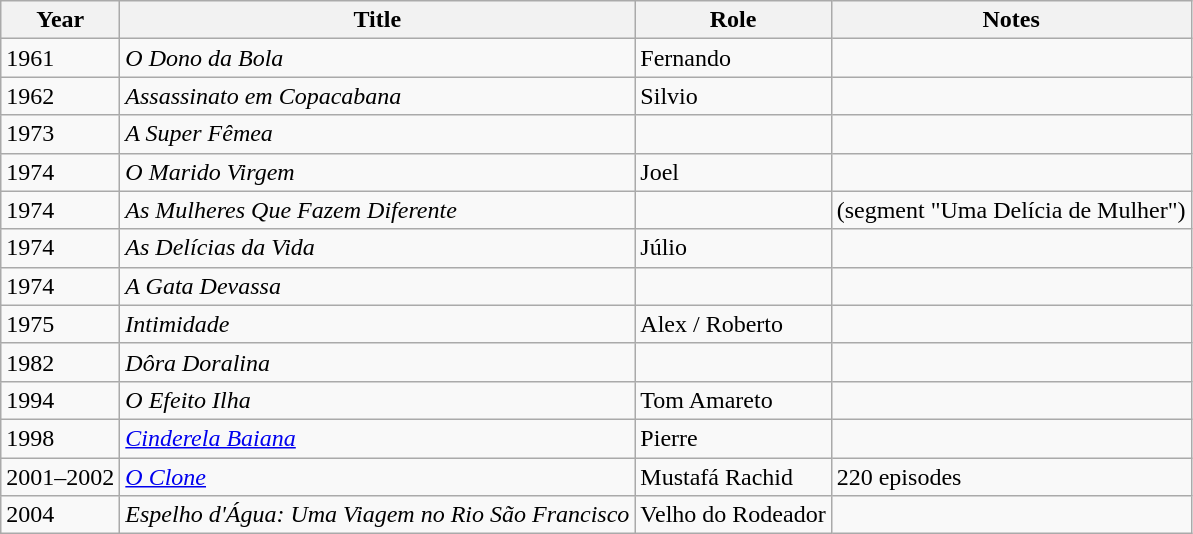<table class="wikitable">
<tr>
<th>Year</th>
<th>Title</th>
<th>Role</th>
<th>Notes</th>
</tr>
<tr>
<td>1961</td>
<td><em>O Dono da Bola</em></td>
<td>Fernando</td>
<td></td>
</tr>
<tr>
<td>1962</td>
<td><em>Assassinato em Copacabana</em></td>
<td>Silvio</td>
<td></td>
</tr>
<tr>
<td>1973</td>
<td><em>A Super Fêmea</em></td>
<td></td>
<td></td>
</tr>
<tr>
<td>1974</td>
<td><em>O Marido Virgem</em></td>
<td>Joel</td>
<td></td>
</tr>
<tr>
<td>1974</td>
<td><em>As Mulheres Que Fazem Diferente</em></td>
<td></td>
<td>(segment "Uma Delícia de Mulher")</td>
</tr>
<tr>
<td>1974</td>
<td><em>As Delícias da Vida</em></td>
<td>Júlio</td>
<td></td>
</tr>
<tr>
<td>1974</td>
<td><em>A Gata Devassa</em></td>
<td></td>
<td></td>
</tr>
<tr>
<td>1975</td>
<td><em>Intimidade</em></td>
<td>Alex / Roberto</td>
<td></td>
</tr>
<tr>
<td>1982</td>
<td><em>Dôra Doralina</em></td>
<td></td>
<td></td>
</tr>
<tr>
<td>1994</td>
<td><em>O Efeito Ilha</em></td>
<td>Tom Amareto</td>
<td></td>
</tr>
<tr>
<td>1998</td>
<td><em><a href='#'>Cinderela Baiana</a></em></td>
<td>Pierre</td>
<td></td>
</tr>
<tr>
<td>2001–2002</td>
<td><em><a href='#'>O Clone</a></em></td>
<td>Mustafá Rachid</td>
<td>220 episodes</td>
</tr>
<tr>
<td>2004</td>
<td><em>Espelho d'Água: Uma Viagem no Rio São Francisco</em></td>
<td>Velho do Rodeador</td>
<td></td>
</tr>
</table>
